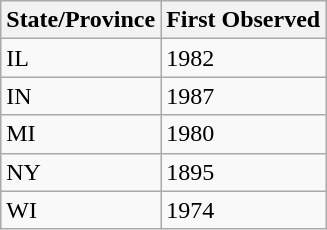<table class="wikitable">
<tr>
<th>State/Province</th>
<th>First Observed</th>
</tr>
<tr>
<td>IL</td>
<td>1982</td>
</tr>
<tr>
<td>IN</td>
<td>1987</td>
</tr>
<tr>
<td>MI</td>
<td>1980</td>
</tr>
<tr>
<td>NY</td>
<td>1895</td>
</tr>
<tr>
<td>WI</td>
<td>1974</td>
</tr>
</table>
